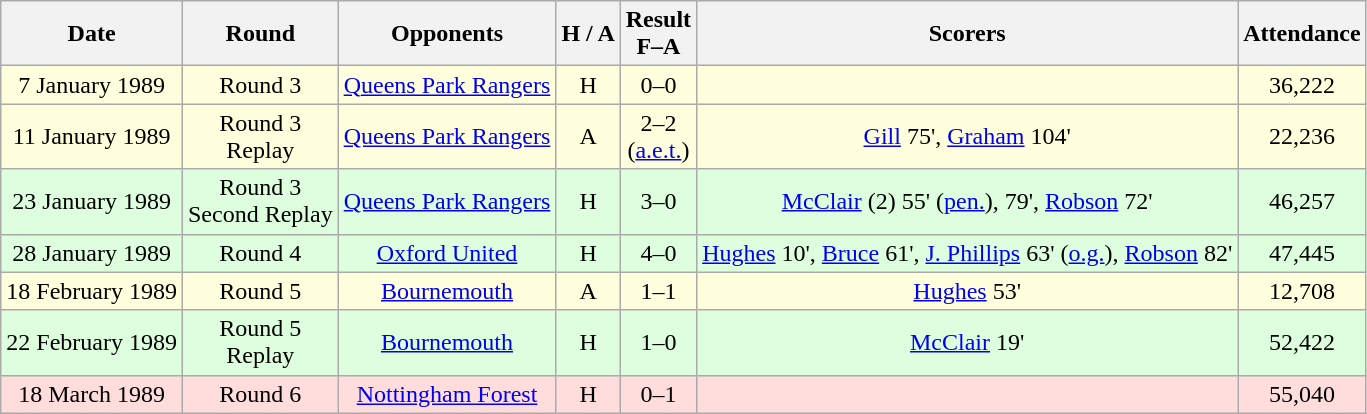<table class="wikitable" style="text-align:center">
<tr>
<th>Date</th>
<th>Round</th>
<th>Opponents</th>
<th>H / A</th>
<th>Result<br>F–A</th>
<th>Scorers</th>
<th>Attendance</th>
</tr>
<tr bgcolor="#ffffdd">
<td>7 January 1989</td>
<td>Round 3</td>
<td><a href='#'>Queens Park Rangers</a></td>
<td>H</td>
<td>0–0</td>
<td></td>
<td>36,222</td>
</tr>
<tr bgcolor="#ffffdd">
<td>11 January 1989</td>
<td>Round 3<br>Replay</td>
<td><a href='#'>Queens Park Rangers</a></td>
<td>A</td>
<td>2–2<br>(<a href='#'>a.e.t.</a>)</td>
<td><a href='#'>Gill</a> 75', <a href='#'>Graham</a> 104'</td>
<td>22,236</td>
</tr>
<tr bgcolor="#ddffdd">
<td>23 January 1989</td>
<td>Round 3<br>Second Replay</td>
<td><a href='#'>Queens Park Rangers</a></td>
<td>H</td>
<td>3–0</td>
<td><a href='#'>McClair</a> (2) 55' (<a href='#'>pen.</a>), 79', <a href='#'>Robson</a> 72'</td>
<td>46,257</td>
</tr>
<tr bgcolor="#ddffdd">
<td>28 January 1989</td>
<td>Round 4</td>
<td><a href='#'>Oxford United</a></td>
<td>H</td>
<td>4–0</td>
<td><a href='#'>Hughes</a> 10', <a href='#'>Bruce</a> 61', <a href='#'>J. Phillips</a> 63' (<a href='#'>o.g.</a>), <a href='#'>Robson</a> 82'</td>
<td>47,445</td>
</tr>
<tr bgcolor="#ffffdd">
<td>18 February 1989</td>
<td>Round 5</td>
<td><a href='#'>Bournemouth</a></td>
<td>A</td>
<td>1–1</td>
<td><a href='#'>Hughes</a> 53'</td>
<td>12,708</td>
</tr>
<tr bgcolor="#ddffdd">
<td>22 February 1989</td>
<td>Round 5<br>Replay</td>
<td><a href='#'>Bournemouth</a></td>
<td>H</td>
<td>1–0</td>
<td><a href='#'>McClair</a> 19'</td>
<td>52,422</td>
</tr>
<tr bgcolor="#ffdddd">
<td>18 March 1989</td>
<td>Round 6</td>
<td><a href='#'>Nottingham Forest</a></td>
<td>H</td>
<td>0–1</td>
<td></td>
<td>55,040</td>
</tr>
</table>
